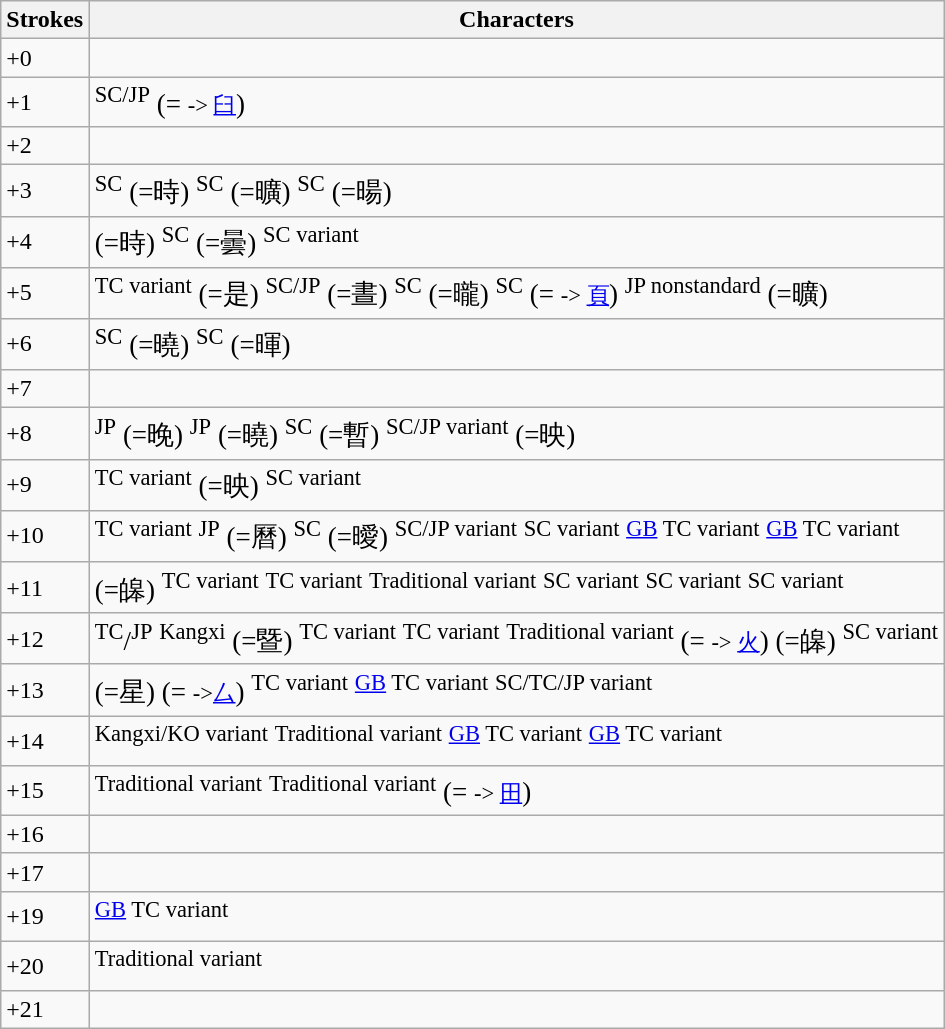<table class="wikitable">
<tr>
<th>Strokes</th>
<th>Characters</th>
</tr>
<tr --->
<td>+0</td>
<td style="font-size: large;"></td>
</tr>
<tr --->
<td>+1</td>
<td style="font-size: large;"> <sup>SC/JP</sup> (= <small>-> <a href='#'>臼</a></small>)</td>
</tr>
<tr --->
<td>+2</td>
<td style="font-size: large;">      </td>
</tr>
<tr --->
<td>+3</td>
<td style="font-size: large;">       <sup>SC</sup> (=時) <sup>SC</sup> (=曠) <sup>SC</sup> (=暘)</td>
</tr>
<tr --->
<td>+4</td>
<td style="font-size: large;"> (=時)                                <sup>SC</sup> (=曇) <sup>SC variant</sup></td>
</tr>
<tr --->
<td>+5</td>
<td style="font-size: large;"> <sup>TC variant</sup>                      (=是)            <sup>SC/JP</sup> (=晝) <sup>SC</sup> (=曨) <sup>SC</sup> (= <small>-> <a href='#'>頁</a></small>) <sup>JP nonstandard</sup> (=曠)</td>
</tr>
<tr --->
<td>+6</td>
<td style="font-size: large;">                   <sup>SC</sup> (=曉)   <sup>SC</sup> (=暉)</td>
</tr>
<tr --->
<td>+7</td>
<td style="font-size: large;">                 </td>
</tr>
<tr --->
<td>+8</td>
<td style="font-size: large;"><sup>JP</sup> (=晚)                        <sup>JP</sup> (=曉) <sup>SC</sup> (=暫)   <sup>SC/JP variant</sup> (=映)</td>
</tr>
<tr --->
<td>+9</td>
<td style="font-size: large;">          <sup>TC variant</sup> (=映)           <sup>SC variant</sup></td>
</tr>
<tr --->
<td>+10</td>
<td style="font-size: large;"> <sup>TC variant</sup>           <sup>JP</sup> (=曆) <sup>SC</sup> (=曖)  <sup>SC/JP variant</sup> <sup>SC variant</sup> <sup><a href='#'>GB</a> TC variant</sup> <sup><a href='#'>GB</a> TC variant</sup></td>
</tr>
<tr --->
<td>+11</td>
<td style="font-size: large;">     (=皞) <sup>TC variant</sup> <sup>TC variant</sup>  <sup>Traditional variant</sup>       <sup>SC variant</sup> <sup>SC variant</sup> <sup>SC variant</sup></td>
</tr>
<tr --->
<td>+12</td>
<td style="font-size: large;"> <sup>TC</sup>/<sup>JP</sup>        <sup>Kangxi</sup> (=暨) <sup>TC variant</sup> <sup>TC variant</sup>  <sup>Traditional variant</sup>        (= <small>-> <a href='#'>火</a></small>)  (=皞) <sup>SC variant</sup></td>
</tr>
<tr --->
<td>+13</td>
<td style="font-size: large;">   (=星)  (= <small>-><a href='#'>厶</a></small>)   <sup>TC variant</sup>    <sup><a href='#'>GB</a> TC variant</sup> <sup>SC/TC/JP variant</sup></td>
</tr>
<tr --->
<td>+14</td>
<td style="font-size: large;"> <sup>Kangxi/KO variant</sup> <sup>Traditional variant</sup>   <sup><a href='#'>GB</a> TC variant</sup> <sup><a href='#'>GB</a> TC variant</sup></td>
</tr>
<tr --->
<td>+15</td>
<td style="font-size: large;"> <sup>Traditional variant</sup>  <sup>Traditional variant</sup>  (= <small>-> <a href='#'>田</a></small>)      </td>
</tr>
<tr --->
<td>+16</td>
<td style="font-size: large;"></td>
</tr>
<tr --->
<td>+17</td>
<td style="font-size: large;"></td>
</tr>
<tr --->
<td>+19</td>
<td style="font-size: large;">   <sup><a href='#'>GB</a> TC variant</sup></td>
</tr>
<tr --->
<td>+20</td>
<td style="font-size: large;"> <sup>Traditional variant</sup></td>
</tr>
<tr --->
<td>+21</td>
<td style="font-size: large;"></td>
</tr>
</table>
